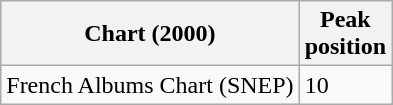<table class="wikitable">
<tr>
<th>Chart (2000)</th>
<th>Peak<br>position</th>
</tr>
<tr>
<td>French Albums Chart (SNEP)</td>
<td>10</td>
</tr>
</table>
